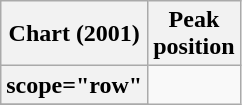<table class="wikitable sortable plainrowheaders" style="text-align:center">
<tr>
<th scope="col">Chart (2001)</th>
<th scope="col">Peak<br>position</th>
</tr>
<tr>
<th>scope="row"</th>
</tr>
<tr>
</tr>
</table>
